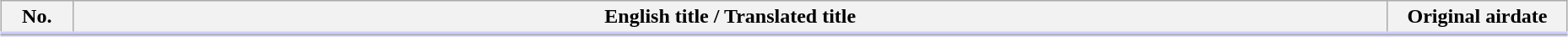<table class= "wikitable" style="width:98%; margin:auto; background:#FFF;">
<tr style="border-bottom: 4px solid #CCF">
<th style="width:50px;">No.</th>
<th>English title / Translated title</th>
<th style="width:135px;">Original airdate</th>
</tr>
<tr>
</tr>
</table>
